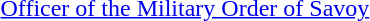<table>
<tr>
<td rowspan=2 style="width:60px; vertical-align:top;"></td>
<td><a href='#'>Officer of the Military Order of Savoy</a></td>
</tr>
<tr>
<td></td>
</tr>
</table>
